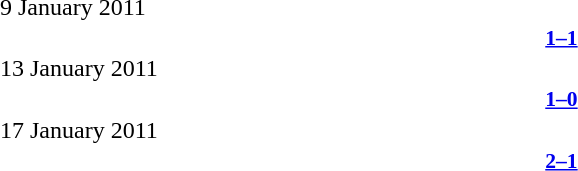<table style="width:70%;" cellspacing="1">
<tr>
<th width=35%></th>
<th width=15%></th>
<th></th>
</tr>
<tr>
<td>9 January 2011</td>
</tr>
<tr style=font-size:90%>
<td align=right><strong></strong></td>
<td align=center><strong><a href='#'>1–1</a></strong></td>
<td><strong></strong></td>
</tr>
<tr>
<td>13 January 2011</td>
</tr>
<tr style=font-size:90%>
<td align=right><strong></strong></td>
<td align=center><strong><a href='#'>1–0</a></strong></td>
<td><strong></strong></td>
</tr>
<tr>
<td>17 January 2011</td>
</tr>
<tr style=font-size:90%>
<td align=right><strong></strong></td>
<td align=center><strong><a href='#'>2–1</a></strong></td>
<td><strong></strong></td>
</tr>
</table>
